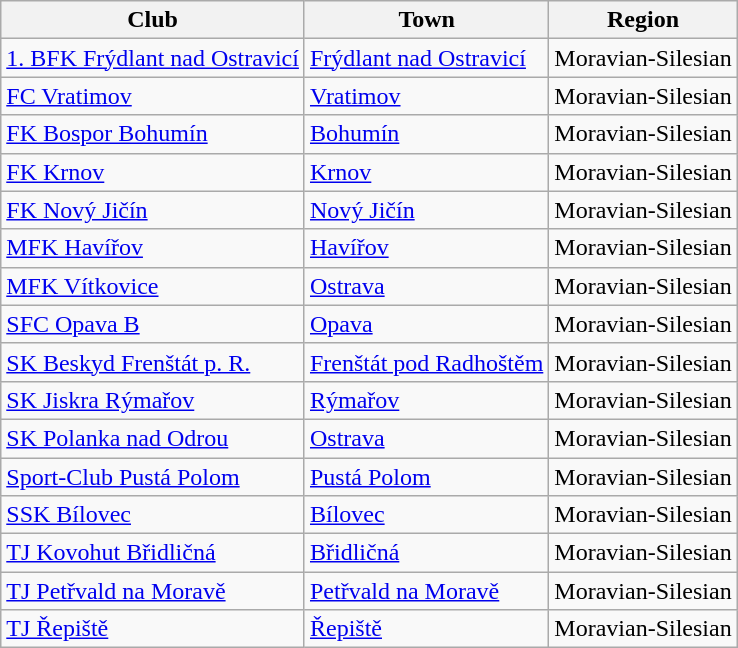<table class="wikitable sortable">
<tr>
<th>Club</th>
<th>Town</th>
<th>Region</th>
</tr>
<tr>
<td><a href='#'>1. BFK Frýdlant nad Ostravicí</a></td>
<td><a href='#'>Frýdlant nad Ostravicí</a></td>
<td>Moravian-Silesian</td>
</tr>
<tr>
<td><a href='#'>FC Vratimov</a></td>
<td><a href='#'>Vratimov</a></td>
<td>Moravian-Silesian</td>
</tr>
<tr>
<td><a href='#'>FK Bospor Bohumín</a></td>
<td><a href='#'>Bohumín</a></td>
<td>Moravian-Silesian</td>
</tr>
<tr>
<td><a href='#'>FK Krnov</a></td>
<td><a href='#'>Krnov</a></td>
<td>Moravian-Silesian</td>
</tr>
<tr>
<td><a href='#'>FK Nový Jičín</a></td>
<td><a href='#'>Nový Jičín</a></td>
<td>Moravian-Silesian</td>
</tr>
<tr>
<td><a href='#'>MFK Havířov</a></td>
<td><a href='#'>Havířov</a></td>
<td>Moravian-Silesian</td>
</tr>
<tr>
<td><a href='#'>MFK Vítkovice</a></td>
<td><a href='#'>Ostrava</a></td>
<td>Moravian-Silesian</td>
</tr>
<tr>
<td><a href='#'>SFC Opava B</a></td>
<td><a href='#'>Opava</a></td>
<td>Moravian-Silesian</td>
</tr>
<tr>
<td><a href='#'>SK Beskyd Frenštát p. R.</a></td>
<td><a href='#'>Frenštát pod Radhoštěm</a></td>
<td>Moravian-Silesian</td>
</tr>
<tr>
<td><a href='#'>SK Jiskra Rýmařov</a></td>
<td><a href='#'>Rýmařov</a></td>
<td>Moravian-Silesian</td>
</tr>
<tr>
<td><a href='#'>SK Polanka nad Odrou</a></td>
<td><a href='#'>Ostrava</a></td>
<td>Moravian-Silesian</td>
</tr>
<tr>
<td><a href='#'>Sport-Club Pustá Polom</a></td>
<td><a href='#'>Pustá Polom</a></td>
<td>Moravian-Silesian</td>
</tr>
<tr>
<td><a href='#'>SSK Bílovec</a></td>
<td><a href='#'>Bílovec</a></td>
<td>Moravian-Silesian</td>
</tr>
<tr>
<td><a href='#'>TJ Kovohut Břidličná</a></td>
<td><a href='#'>Břidličná</a></td>
<td>Moravian-Silesian</td>
</tr>
<tr>
<td><a href='#'>TJ Petřvald na Moravě</a></td>
<td><a href='#'>Petřvald na Moravě</a></td>
<td>Moravian-Silesian</td>
</tr>
<tr>
<td><a href='#'>TJ Řepiště</a></td>
<td><a href='#'>Řepiště</a></td>
<td>Moravian-Silesian</td>
</tr>
</table>
